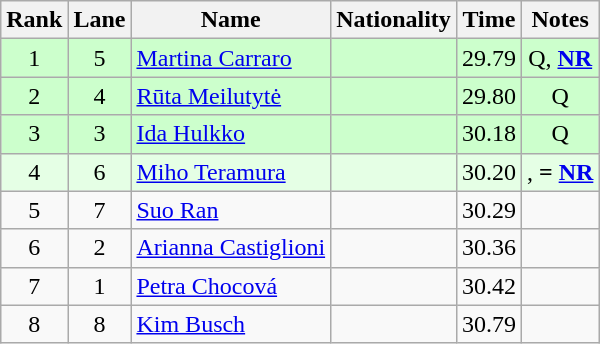<table class="wikitable sortable" style="text-align:center">
<tr>
<th>Rank</th>
<th>Lane</th>
<th>Name</th>
<th>Nationality</th>
<th>Time</th>
<th>Notes</th>
</tr>
<tr bgcolor=ccffcc>
<td>1</td>
<td>5</td>
<td align=left><a href='#'>Martina Carraro</a></td>
<td align=left></td>
<td>29.79</td>
<td>Q, <strong><a href='#'>NR</a></strong></td>
</tr>
<tr bgcolor=ccffcc>
<td>2</td>
<td>4</td>
<td align=left><a href='#'>Rūta Meilutytė</a></td>
<td align=left></td>
<td>29.80</td>
<td>Q</td>
</tr>
<tr bgcolor=ccffcc>
<td>3</td>
<td>3</td>
<td align=left><a href='#'>Ida Hulkko</a></td>
<td align=left></td>
<td>30.18</td>
<td>Q</td>
</tr>
<tr bgcolor=e5ffe5>
<td>4</td>
<td>6</td>
<td align=left><a href='#'>Miho Teramura</a></td>
<td align=left></td>
<td>30.20</td>
<td>, <strong> = <a href='#'>NR</a></strong></td>
</tr>
<tr>
<td>5</td>
<td>7</td>
<td align=left><a href='#'>Suo Ran</a></td>
<td align=left></td>
<td>30.29</td>
<td></td>
</tr>
<tr>
<td>6</td>
<td>2</td>
<td align=left><a href='#'>Arianna Castiglioni</a></td>
<td align=left></td>
<td>30.36</td>
<td></td>
</tr>
<tr>
<td>7</td>
<td>1</td>
<td align=left><a href='#'>Petra Chocová</a></td>
<td align=left></td>
<td>30.42</td>
<td></td>
</tr>
<tr>
<td>8</td>
<td>8</td>
<td align=left><a href='#'>Kim Busch</a></td>
<td align=left></td>
<td>30.79</td>
<td></td>
</tr>
</table>
